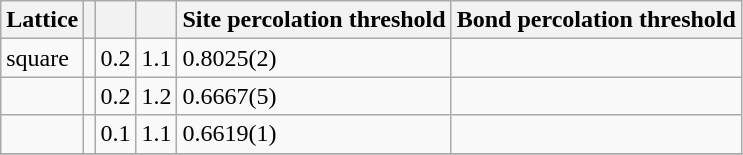<table class="wikitable">
<tr>
<th>Lattice</th>
<th></th>
<th></th>
<th></th>
<th>Site percolation threshold</th>
<th>Bond percolation threshold</th>
</tr>
<tr>
<td>square</td>
<td></td>
<td>0.2</td>
<td>1.1</td>
<td>0.8025(2)</td>
<td></td>
</tr>
<tr>
<td></td>
<td></td>
<td>0.2</td>
<td>1.2</td>
<td>0.6667(5)</td>
<td></td>
</tr>
<tr>
<td></td>
<td></td>
<td>0.1</td>
<td>1.1</td>
<td>0.6619(1)</td>
<td></td>
</tr>
<tr>
</tr>
</table>
